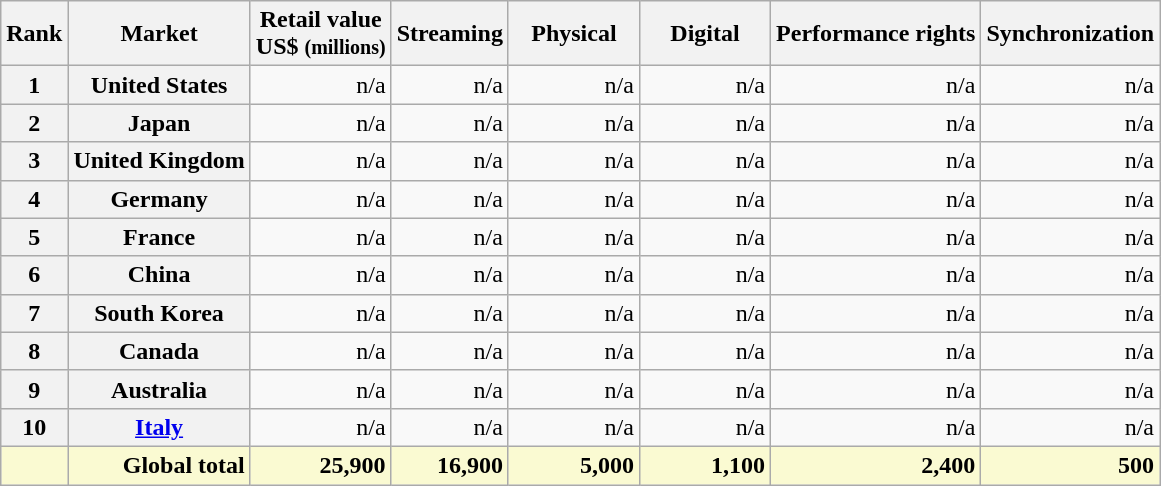<table class="wikitable plainrowheaders sortable" style="text-align:right;">
<tr>
<th scope="col">Rank</th>
<th scope="col">Market</th>
<th scope="col">Retail value<br>US$ <small>(millions)</small></th>
<th scope="col">Streaming</th>
<th scope="col" style="width:5em;">Physical</th>
<th scope="col" style="width:5em;">Digital</th>
<th scope="col">Performance rights</th>
<th scope="col">Synchronization</th>
</tr>
<tr>
<th>1</th>
<th scope="row">United States</th>
<td>n/a</td>
<td>n/a</td>
<td>n/a</td>
<td>n/a</td>
<td>n/a</td>
<td>n/a</td>
</tr>
<tr>
<th>2</th>
<th scope="row">Japan</th>
<td>n/a</td>
<td>n/a</td>
<td>n/a</td>
<td>n/a</td>
<td>n/a</td>
<td>n/a</td>
</tr>
<tr>
<th>3</th>
<th scope="row">United Kingdom</th>
<td>n/a</td>
<td>n/a</td>
<td>n/a</td>
<td>n/a</td>
<td>n/a</td>
<td>n/a</td>
</tr>
<tr>
<th>4</th>
<th scope="row">Germany</th>
<td>n/a</td>
<td>n/a</td>
<td>n/a</td>
<td>n/a</td>
<td>n/a</td>
<td>n/a</td>
</tr>
<tr>
<th>5</th>
<th scope="row">France</th>
<td>n/a</td>
<td>n/a</td>
<td>n/a</td>
<td>n/a</td>
<td>n/a</td>
<td>n/a</td>
</tr>
<tr>
<th>6</th>
<th scope="row">China</th>
<td>n/a</td>
<td>n/a</td>
<td>n/a</td>
<td>n/a</td>
<td>n/a</td>
<td>n/a</td>
</tr>
<tr>
<th>7</th>
<th scope="row">South Korea</th>
<td>n/a</td>
<td>n/a</td>
<td>n/a</td>
<td>n/a</td>
<td>n/a</td>
<td>n/a</td>
</tr>
<tr>
<th>8</th>
<th scope="row">Canada</th>
<td>n/a</td>
<td>n/a</td>
<td>n/a</td>
<td>n/a</td>
<td>n/a</td>
<td>n/a</td>
</tr>
<tr>
<th>9</th>
<th scope="row">Australia</th>
<td>n/a</td>
<td>n/a</td>
<td>n/a</td>
<td>n/a</td>
<td>n/a</td>
<td>n/a</td>
</tr>
<tr>
<th>10</th>
<th scope="row"><a href='#'>Italy</a></th>
<td>n/a</td>
<td>n/a</td>
<td>n/a</td>
<td>n/a</td>
<td>n/a</td>
<td>n/a</td>
</tr>
<tr class="sortbottom" style="background-color:#FAFAD2; font-weight:bold;">
<td></td>
<td>Global total</td>
<td>25,900</td>
<td>16,900</td>
<td>5,000</td>
<td>1,100</td>
<td>2,400</td>
<td>500</td>
</tr>
</table>
